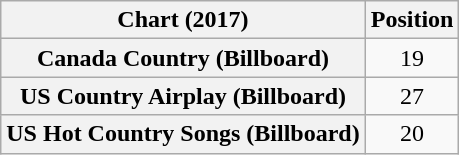<table class="wikitable sortable plainrowheaders" style="text-align:center">
<tr>
<th scope="col">Chart (2017)</th>
<th scope="col">Position</th>
</tr>
<tr>
<th scope="row">Canada Country (Billboard)</th>
<td>19</td>
</tr>
<tr>
<th scope="row">US Country Airplay (Billboard)</th>
<td>27</td>
</tr>
<tr>
<th scope="row">US Hot Country Songs (Billboard)</th>
<td>20</td>
</tr>
</table>
